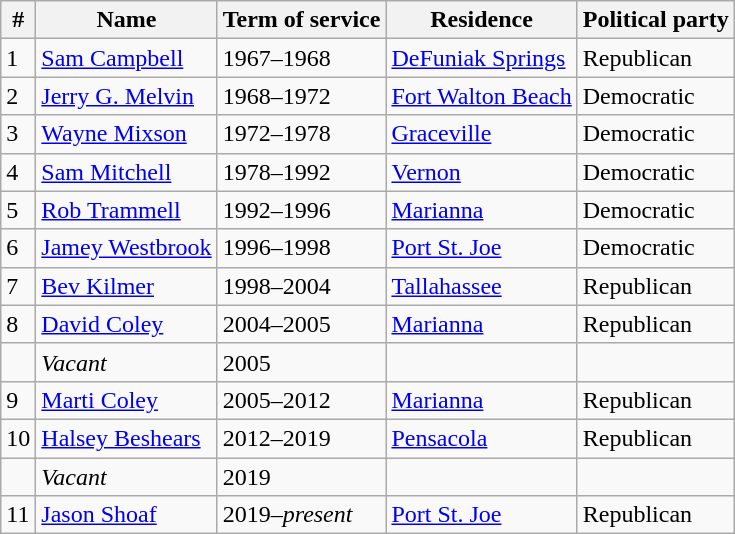<table class="wikitable sortable">
<tr>
<th>#</th>
<th>Name</th>
<th>Term of service</th>
<th>Residence</th>
<th>Political party</th>
</tr>
<tr>
<td>1</td>
<td><a href='#'>Sam Campbell</a></td>
<td>1967–1968</td>
<td><a href='#'>DeFuniak Springs</a></td>
<td>Republican</td>
</tr>
<tr>
<td>2</td>
<td><a href='#'>Jerry G. Melvin</a></td>
<td>1968–1972</td>
<td><a href='#'>Fort Walton Beach</a></td>
<td>Democratic</td>
</tr>
<tr>
<td>3</td>
<td><a href='#'>Wayne Mixson</a></td>
<td>1972–1978</td>
<td><a href='#'>Graceville</a></td>
<td>Democratic</td>
</tr>
<tr>
<td>4</td>
<td><a href='#'>Sam Mitchell</a></td>
<td>1978–1992</td>
<td><a href='#'>Vernon</a></td>
<td>Democratic</td>
</tr>
<tr>
<td>5</td>
<td><a href='#'>Rob Trammell</a></td>
<td>1992–1996</td>
<td><a href='#'>Marianna</a></td>
<td>Democratic</td>
</tr>
<tr>
<td>6</td>
<td><a href='#'>Jamey Westbrook</a></td>
<td>1996–1998</td>
<td><a href='#'>Port St. Joe</a></td>
<td>Democratic</td>
</tr>
<tr>
<td>7</td>
<td><a href='#'>Bev Kilmer</a></td>
<td>1998–2004</td>
<td><a href='#'>Tallahassee</a></td>
<td>Republican</td>
</tr>
<tr>
<td>8</td>
<td><a href='#'>David Coley</a></td>
<td>2004–2005</td>
<td><a href='#'>Marianna</a></td>
<td>Republican</td>
</tr>
<tr>
<td></td>
<td><em>Vacant</em></td>
<td>2005</td>
<td></td>
<td></td>
</tr>
<tr>
<td>9</td>
<td><a href='#'>Marti Coley</a></td>
<td>2005–2012</td>
<td><a href='#'>Marianna</a></td>
<td>Republican</td>
</tr>
<tr>
<td>10</td>
<td><a href='#'>Halsey Beshears</a></td>
<td>2012–2019</td>
<td><a href='#'>Pensacola</a></td>
<td>Republican</td>
</tr>
<tr>
<td></td>
<td><em>Vacant</em></td>
<td>2019</td>
<td></td>
<td></td>
</tr>
<tr>
<td>11</td>
<td><a href='#'>Jason Shoaf</a></td>
<td>2019–<em>present</em></td>
<td><a href='#'>Port St. Joe</a></td>
<td>Republican</td>
</tr>
</table>
